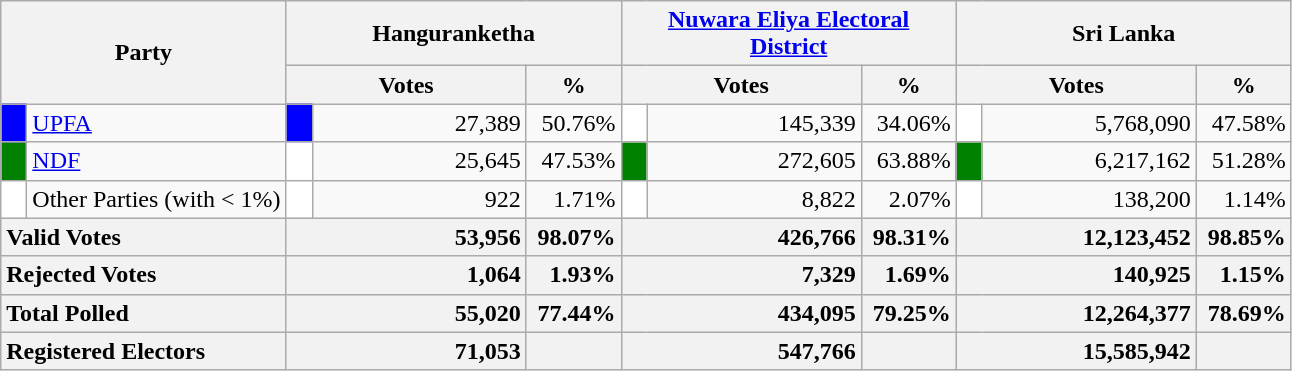<table class="wikitable">
<tr>
<th colspan="2" width="144px"rowspan="2">Party</th>
<th colspan="3" width="216px">Hanguranketha</th>
<th colspan="3" width="216px"><a href='#'>Nuwara Eliya Electoral District</a></th>
<th colspan="3" width="216px">Sri Lanka</th>
</tr>
<tr>
<th colspan="2" width="144px">Votes</th>
<th>%</th>
<th colspan="2" width="144px">Votes</th>
<th>%</th>
<th colspan="2" width="144px">Votes</th>
<th>%</th>
</tr>
<tr>
<td style="background-color:blue;" width="10px"></td>
<td style="text-align:left;"><a href='#'>UPFA</a></td>
<td style="background-color:blue;" width="10px"></td>
<td style="text-align:right;">27,389</td>
<td style="text-align:right;">50.76%</td>
<td style="background-color:white;" width="10px"></td>
<td style="text-align:right;">145,339</td>
<td style="text-align:right;">34.06%</td>
<td style="background-color:white;" width="10px"></td>
<td style="text-align:right;">5,768,090</td>
<td style="text-align:right;">47.58%</td>
</tr>
<tr>
<td style="background-color:green;" width="10px"></td>
<td style="text-align:left;"><a href='#'>NDF</a></td>
<td style="background-color:white;" width="10px"></td>
<td style="text-align:right;">25,645</td>
<td style="text-align:right;">47.53%</td>
<td style="background-color:green;" width="10px"></td>
<td style="text-align:right;">272,605</td>
<td style="text-align:right;">63.88%</td>
<td style="background-color:green;" width="10px"></td>
<td style="text-align:right;">6,217,162</td>
<td style="text-align:right;">51.28%</td>
</tr>
<tr>
<td style="background-color:white;" width="10px"></td>
<td style="text-align:left;">Other Parties (with < 1%)</td>
<td style="background-color:white;" width="10px"></td>
<td style="text-align:right;">922</td>
<td style="text-align:right;">1.71%</td>
<td style="background-color:white;" width="10px"></td>
<td style="text-align:right;">8,822</td>
<td style="text-align:right;">2.07%</td>
<td style="background-color:white;" width="10px"></td>
<td style="text-align:right;">138,200</td>
<td style="text-align:right;">1.14%</td>
</tr>
<tr>
<th colspan="2" width="144px"style="text-align:left;">Valid Votes</th>
<th style="text-align:right;"colspan="2" width="144px">53,956</th>
<th style="text-align:right;">98.07%</th>
<th style="text-align:right;"colspan="2" width="144px">426,766</th>
<th style="text-align:right;">98.31%</th>
<th style="text-align:right;"colspan="2" width="144px">12,123,452</th>
<th style="text-align:right;">98.85%</th>
</tr>
<tr>
<th colspan="2" width="144px"style="text-align:left;">Rejected Votes</th>
<th style="text-align:right;"colspan="2" width="144px">1,064</th>
<th style="text-align:right;">1.93%</th>
<th style="text-align:right;"colspan="2" width="144px">7,329</th>
<th style="text-align:right;">1.69%</th>
<th style="text-align:right;"colspan="2" width="144px">140,925</th>
<th style="text-align:right;">1.15%</th>
</tr>
<tr>
<th colspan="2" width="144px"style="text-align:left;">Total Polled</th>
<th style="text-align:right;"colspan="2" width="144px">55,020</th>
<th style="text-align:right;">77.44%</th>
<th style="text-align:right;"colspan="2" width="144px">434,095</th>
<th style="text-align:right;">79.25%</th>
<th style="text-align:right;"colspan="2" width="144px">12,264,377</th>
<th style="text-align:right;">78.69%</th>
</tr>
<tr>
<th colspan="2" width="144px"style="text-align:left;">Registered Electors</th>
<th style="text-align:right;"colspan="2" width="144px">71,053</th>
<th></th>
<th style="text-align:right;"colspan="2" width="144px">547,766</th>
<th></th>
<th style="text-align:right;"colspan="2" width="144px">15,585,942</th>
<th></th>
</tr>
</table>
